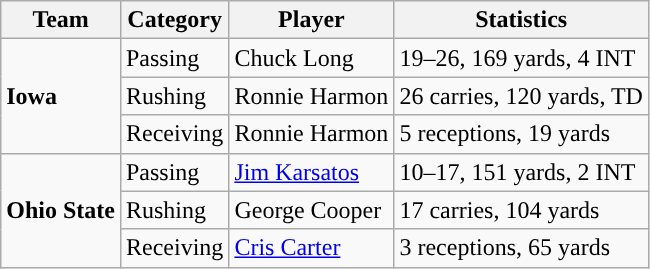<table class="wikitable" style="float: left;">
<tr>
<th>Team</th>
<th>Category</th>
<th>Player</th>
<th>Statistics</th>
</tr>
<tr>
<td rowspan=3><strong>Iowa</strong></td>
<td>Passing</td>
<td>Chuck Long</td>
<td>19–26, 169 yards, 4 INT</td>
</tr>
<tr>
<td>Rushing</td>
<td>Ronnie Harmon</td>
<td>26 carries, 120 yards, TD</td>
</tr>
<tr>
<td>Receiving</td>
<td>Ronnie Harmon</td>
<td>5 receptions, 19 yards</td>
</tr>
<tr>
<td rowspan=3><strong>Ohio State</strong></td>
<td>Passing</td>
<td><a href='#'>Jim Karsatos</a></td>
<td>10–17, 151 yards, 2 INT</td>
</tr>
<tr>
<td>Rushing</td>
<td>George Cooper</td>
<td>17 carries, 104 yards</td>
</tr>
<tr>
<td>Receiving</td>
<td><a href='#'>Cris Carter</a></td>
<td>3 receptions, 65 yards</td>
</tr>
</table>
